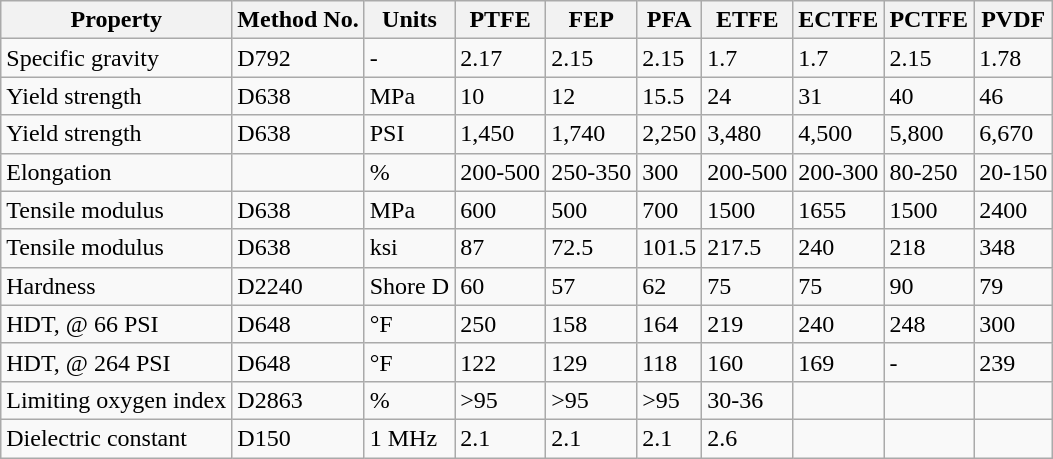<table class="wikitable">
<tr>
<th>Property</th>
<th>Method No.</th>
<th>Units</th>
<th>PTFE</th>
<th>FEP</th>
<th>PFA</th>
<th>ETFE</th>
<th>ECTFE</th>
<th>PCTFE</th>
<th>PVDF</th>
</tr>
<tr>
<td>Specific gravity</td>
<td>D792</td>
<td>-</td>
<td>2.17</td>
<td>2.15</td>
<td>2.15</td>
<td>1.7</td>
<td>1.7</td>
<td>2.15</td>
<td>1.78</td>
</tr>
<tr>
<td>Yield strength</td>
<td>D638</td>
<td>MPa</td>
<td>10</td>
<td>12</td>
<td>15.5</td>
<td>24</td>
<td>31</td>
<td>40</td>
<td>46</td>
</tr>
<tr>
<td>Yield strength</td>
<td>D638</td>
<td>PSI</td>
<td>1,450</td>
<td>1,740</td>
<td>2,250</td>
<td>3,480</td>
<td>4,500</td>
<td>5,800</td>
<td>6,670</td>
</tr>
<tr>
<td>Elongation</td>
<td></td>
<td>%</td>
<td>200-500</td>
<td>250-350</td>
<td>300</td>
<td>200-500</td>
<td>200-300</td>
<td>80-250</td>
<td>20-150</td>
</tr>
<tr>
<td>Tensile modulus</td>
<td>D638</td>
<td>MPa</td>
<td>600</td>
<td>500</td>
<td>700</td>
<td>1500</td>
<td>1655</td>
<td>1500</td>
<td>2400</td>
</tr>
<tr>
<td>Tensile modulus</td>
<td>D638</td>
<td>ksi</td>
<td>87</td>
<td>72.5</td>
<td>101.5</td>
<td>217.5</td>
<td>240</td>
<td>218</td>
<td>348</td>
</tr>
<tr>
<td>Hardness</td>
<td>D2240</td>
<td>Shore D</td>
<td>60</td>
<td>57</td>
<td>62</td>
<td>75</td>
<td>75</td>
<td>90</td>
<td>79</td>
</tr>
<tr>
<td>HDT, @ 66 PSI</td>
<td>D648</td>
<td>°F</td>
<td>250</td>
<td>158</td>
<td>164</td>
<td>219</td>
<td>240</td>
<td>248</td>
<td>300</td>
</tr>
<tr>
<td>HDT, @ 264 PSI</td>
<td>D648</td>
<td>°F</td>
<td>122</td>
<td>129</td>
<td>118</td>
<td>160</td>
<td>169</td>
<td>-</td>
<td>239</td>
</tr>
<tr>
<td>Limiting oxygen index</td>
<td>D2863</td>
<td>%</td>
<td>>95</td>
<td>>95</td>
<td>>95</td>
<td>30-36</td>
<td></td>
<td></td>
<td></td>
</tr>
<tr>
<td>Dielectric constant</td>
<td>D150</td>
<td>1 MHz</td>
<td>2.1</td>
<td>2.1</td>
<td>2.1</td>
<td>2.6</td>
<td></td>
<td></td>
<td></td>
</tr>
</table>
